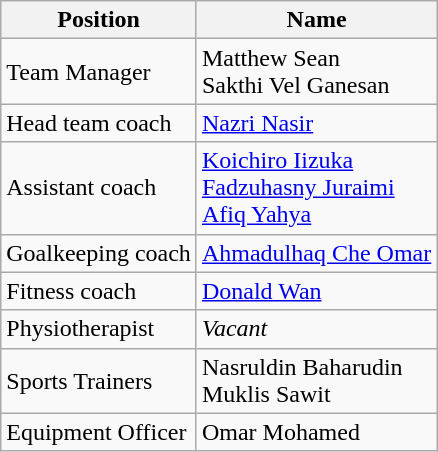<table class="wikitable">
<tr>
<th>Position</th>
<th>Name</th>
</tr>
<tr>
<td>Team Manager</td>
<td> Matthew Sean <br>  Sakthi Vel Ganesan</td>
</tr>
<tr>
<td>Head team coach</td>
<td> <a href='#'>Nazri Nasir</a></td>
</tr>
<tr>
<td>Assistant coach</td>
<td> <a href='#'>Koichiro Iizuka</a> <br>  <a href='#'>Fadzuhasny Juraimi</a> <br>  <a href='#'>Afiq Yahya</a></td>
</tr>
<tr>
<td>Goalkeeping coach</td>
<td> <a href='#'>Ahmadulhaq Che Omar</a></td>
</tr>
<tr>
<td>Fitness coach</td>
<td>  <a href='#'>Donald Wan</a></td>
</tr>
<tr>
<td>Physiotherapist</td>
<td> <em>Vacant</em></td>
</tr>
<tr>
<td>Sports Trainers</td>
<td> Nasruldin Baharudin <br>  Muklis Sawit</td>
</tr>
<tr>
<td>Equipment Officer</td>
<td> Omar Mohamed</td>
</tr>
</table>
